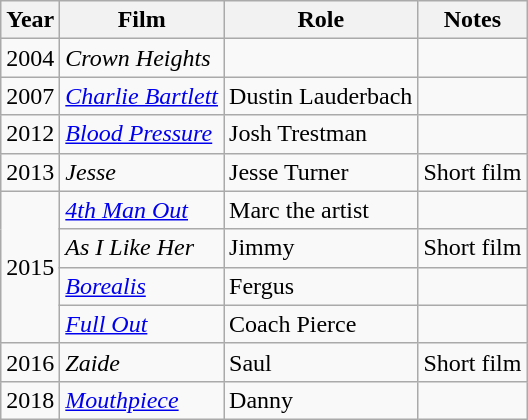<table class="wikitable sortable">
<tr>
<th scope="col">Year</th>
<th scope="col">Film</th>
<th scope="col">Role</th>
<th scope="col" class="unsortable">Notes</th>
</tr>
<tr>
<td>2004</td>
<td><em>Crown Heights</em></td>
<td></td>
<td></td>
</tr>
<tr>
<td>2007</td>
<td><em><a href='#'>Charlie Bartlett</a></em></td>
<td>Dustin Lauderbach</td>
<td></td>
</tr>
<tr>
<td>2012</td>
<td><em><a href='#'>Blood Pressure</a></em></td>
<td>Josh Trestman</td>
<td></td>
</tr>
<tr>
<td>2013</td>
<td><em>Jesse</em></td>
<td>Jesse Turner</td>
<td>Short film</td>
</tr>
<tr>
<td rowspan="4">2015</td>
<td><em><a href='#'>4th Man Out</a></em></td>
<td>Marc the artist</td>
<td></td>
</tr>
<tr>
<td><em>As I Like Her</em></td>
<td>Jimmy</td>
<td>Short film</td>
</tr>
<tr>
<td><em><a href='#'>Borealis</a></em></td>
<td>Fergus</td>
<td></td>
</tr>
<tr>
<td><em><a href='#'>Full Out</a></em></td>
<td>Coach Pierce</td>
<td></td>
</tr>
<tr>
<td>2016</td>
<td><em>Zaide</em></td>
<td>Saul</td>
<td>Short film</td>
</tr>
<tr>
<td>2018</td>
<td><em><a href='#'>Mouthpiece</a></em></td>
<td>Danny</td>
<td></td>
</tr>
</table>
